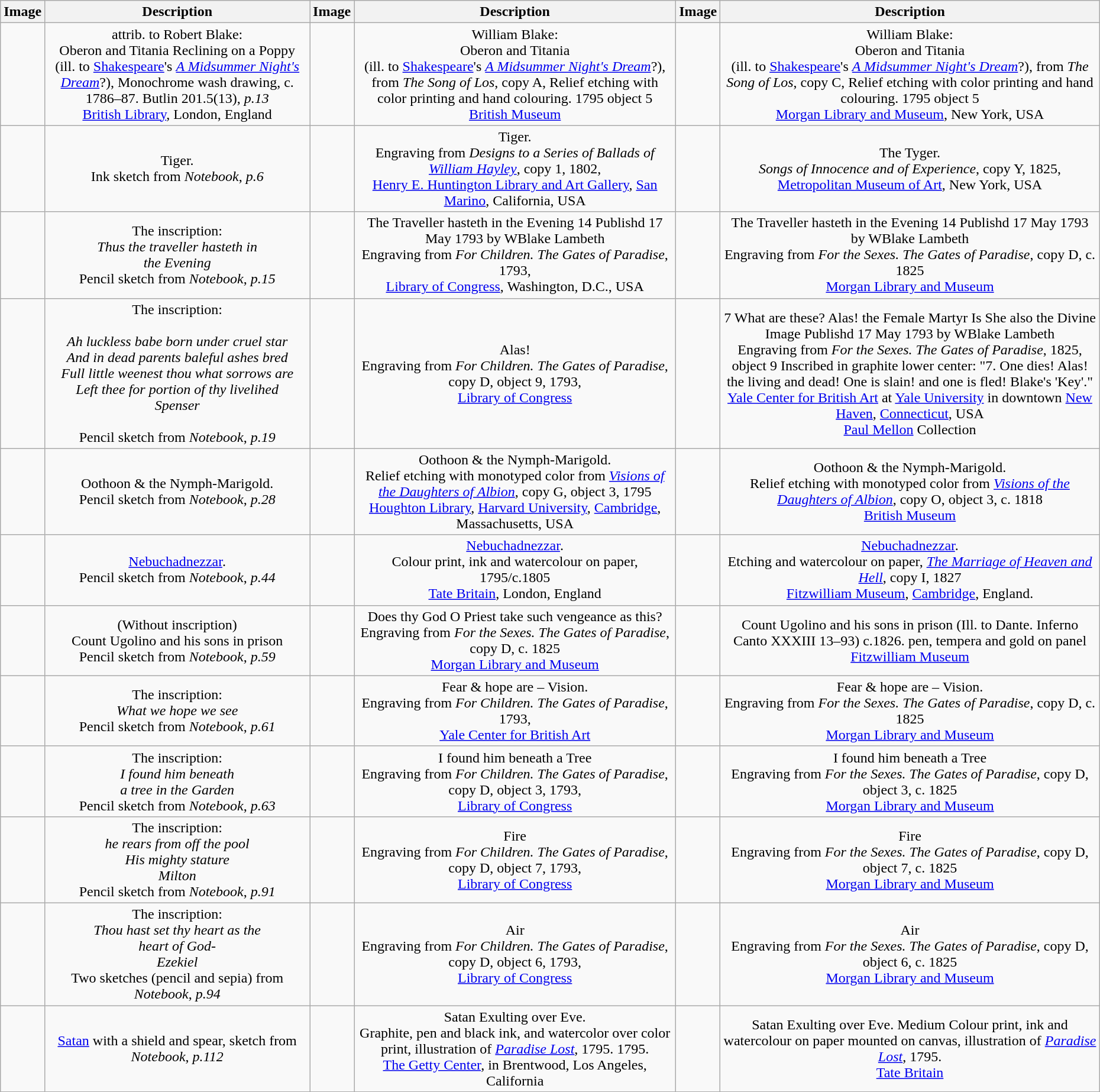<table class="wikitable unsortable" style="margin-left:0.5em; text-align:center">
<tr>
<th>Image</th>
<th>Description</th>
<th>Image</th>
<th>Description</th>
<th>Image</th>
<th>Description</th>
</tr>
<tr>
<td></td>
<td>attrib. to Robert Blake: <br> Oberon and Titania Reclining on a Poppy <br> (ill. to <a href='#'>Shakespeare</a>'s <em><a href='#'>A Midsummer Night's Dream</a></em>?), Monochrome wash drawing, c. 1786–87. Butlin 201.5(13), <em>p.13</em> <br> <a href='#'>British Library</a>, London, England</td>
<td></td>
<td>William Blake: <br> Oberon and Titania <br> (ill. to <a href='#'>Shakespeare</a>'s <em><a href='#'>A Midsummer Night's Dream</a></em>?), from <em>The Song of Los</em>, copy A, Relief etching with color printing and hand colouring. 1795 object 5 <br> <a href='#'>British Museum</a></td>
<td></td>
<td>William Blake: <br> Oberon and Titania <br> (ill. to <a href='#'>Shakespeare</a>'s <em><a href='#'>A Midsummer Night's Dream</a></em>?), from <em>The Song of Los</em>, copy C, Relief etching with color printing and hand colouring. 1795 object 5 <br> <a href='#'>Morgan Library and Museum</a>, New York, USA</td>
</tr>
<tr>
<td></td>
<td>Tiger. <br> Ink sketch from <em>Notebook</em>, <em>p.6</em></td>
<td></td>
<td>Tiger. <br>Engraving from <em>Designs to a Series of Ballads of <a href='#'>William Hayley</a></em>, copy 1, 1802, <br> <a href='#'>Henry E. Huntington Library and Art Gallery</a>, <a href='#'>San Marino</a>, California, USA</td>
<td></td>
<td>The Tyger. <br><em>Songs of Innocence and of Experience</em>, copy Y, 1825, <br> <a href='#'>Metropolitan Museum of Art</a>, New York, USA</td>
</tr>
<tr>
<td></td>
<td>The inscription:<br><em>Thus the traveller hasteth in<br>the Evening</em> <br>Pencil sketch from <em>Notebook</em>, <em>p.15</em></td>
<td></td>
<td>The Traveller hasteth in the Evening 14 Publishd  17 May 1793 by WBlake Lambeth <br>Engraving from <em>For Children. The Gates of Paradise</em>, 1793, <br> <a href='#'>Library of Congress</a>, Washington, D.C., USA</td>
<td></td>
<td>The Traveller hasteth in the Evening 14 Publishd  17 May 1793 by WBlake Lambeth <br>Engraving from <em>For the Sexes. The Gates of Paradise</em>, copy D, c. 1825 <br><a href='#'>Morgan Library and Museum</a></td>
</tr>
<tr>
<td></td>
<td>The inscription:<br><br><em>Ah luckless babe born under cruel star</em><br>  
<em>And in dead parents baleful ashes bred</em><br>  
<em>Full little weenest thou what sorrows are</em><br>  
<em>Left thee for portion of thy livelihed<br>Spenser</em><br> 
<br>
Pencil sketch from <em>Notebook</em>, <em>p.19</em></td>
<td></td>
<td>Alas! <br>Engraving from <em>For Children. The Gates of Paradise</em>, copy D, object 9, 1793, <br> <a href='#'>Library of Congress</a></td>
<td></td>
<td>7 What are these? Alas! the Female Martyr Is She also the Divine Image Publishd  17 May 1793 by WBlake Lambeth <br>Engraving from <em>For the Sexes. The Gates of Paradise</em>, 1825, object 9 Inscribed in graphite lower center: "7. One dies! Alas! the living and dead! One is slain! and one is fled! Blake's 'Key'." <br> <a href='#'>Yale Center for British Art</a> at <a href='#'>Yale University</a> in downtown <a href='#'>New Haven</a>, <a href='#'>Connecticut</a>, USA <br> <a href='#'>Paul Mellon</a> Collection</td>
</tr>
<tr>
<td></td>
<td>Oothoon & the Nymph-Marigold. <br>Pencil sketch from <em>Notebook</em>, <em>p.28</em></td>
<td></td>
<td>Oothoon & the Nymph-Marigold. <br> Relief etching with monotyped color from <em><a href='#'>Visions of the Daughters of Albion</a></em>, copy G, object 3, 1795 <br> <a href='#'>Houghton Library</a>, <a href='#'>Harvard University</a>, <a href='#'>Cambridge</a>, Massachusetts, USA</td>
<td></td>
<td>Oothoon & the Nymph-Marigold. <br> Relief etching with monotyped color from <em><a href='#'>Visions of the Daughters of Albion</a></em>, copy O, object 3, c. 1818 <br><a href='#'>British Museum</a></td>
</tr>
<tr>
<td></td>
<td><a href='#'>Nebuchadnezzar</a>. <br>Pencil sketch from <em>Notebook</em>, <em>p.44</em></td>
<td></td>
<td><a href='#'>Nebuchadnezzar</a>. <br>Colour print, ink and watercolour on paper, 1795/c.1805 <br> <a href='#'>Tate Britain</a>, London, England</td>
<td></td>
<td><a href='#'>Nebuchadnezzar</a>. <br>Etching and watercolour on paper, <em><a href='#'>The Marriage of Heaven and Hell</a></em>, copy I, 1827 <br> <a href='#'>Fitzwilliam Museum</a>, <a href='#'>Cambridge</a>, England.</td>
</tr>
<tr>
<td></td>
<td>(Without inscription) <br>Count Ugolino and his sons in prison <br>Pencil sketch from <em>Notebook</em>, <em>p.59</em></td>
<td></td>
<td>Does thy God O Priest take such vengeance as this? <br>Engraving from <em>For the Sexes. The Gates of Paradise</em>, copy D, c. 1825 <br><a href='#'>Morgan Library and Museum</a></td>
<td></td>
<td>Count Ugolino and his sons in prison (Ill. to Dante. Inferno Canto XXXIII 13–93) c.1826. pen, tempera and gold on panel <br> <a href='#'>Fitzwilliam Museum</a></td>
</tr>
<tr>
<td></td>
<td>The inscription: <br><em>What we hope we see</em>  <br>Pencil sketch from <em>Notebook</em>, <em>p.61</em></td>
<td></td>
<td>Fear & hope are – Vision. <br>Engraving from <em>For Children. The Gates of Paradise</em>, 1793, <br> <a href='#'>Yale Center for British Art</a></td>
<td></td>
<td>Fear & hope are – Vision. <br>Engraving from <em>For the Sexes. The Gates of Paradise</em>, copy D, c. 1825 <br> <a href='#'>Morgan Library and Museum</a></td>
</tr>
<tr>
<td></td>
<td>The inscription: <br> <em>I found him beneath<br>a tree in the Garden</em> <br>Pencil sketch from <em>Notebook</em>, <em>p.63</em></td>
<td></td>
<td>I found him beneath a Tree <br>Engraving from <em>For Children. The Gates of Paradise</em>, copy D, object 3, 1793, <br> <a href='#'>Library of Congress</a></td>
<td></td>
<td>I found him beneath a Tree <br>Engraving from <em>For the Sexes. The Gates of Paradise</em>, copy D, object 3, c. 1825 <br> <a href='#'>Morgan Library and Museum</a></td>
</tr>
<tr>
<td></td>
<td>The inscription: <br> <em>he rears from off the pool<br>His mighty stature<br>Milton</em> <br>Pencil sketch from <em>Notebook</em>, <em>p.91</em></td>
<td></td>
<td>Fire <br>Engraving from <em>For Children. The Gates of Paradise</em>, copy D, object 7, 1793, <br> <a href='#'>Library of Congress</a></td>
<td></td>
<td>Fire <br>Engraving from <em>For the Sexes. The Gates of Paradise</em>, copy D, object 7, c. 1825 <br> <a href='#'>Morgan Library and Museum</a></td>
</tr>
<tr>
<td></td>
<td>The inscription: <br> <em>Thou hast set thy heart as the<br>heart of God-<br>Ezekiel</em> <br>Two sketches (pencil and sepia) from <em>Notebook</em>, <em>p.94</em></td>
<td></td>
<td>Air <br>Engraving from <em>For Children. The Gates of Paradise</em>, copy D, object 6, 1793, <br> <a href='#'>Library of Congress</a></td>
<td></td>
<td>Air <br>Engraving from <em>For the Sexes. The Gates of Paradise</em>, copy D, object 6, c. 1825 <br> <a href='#'>Morgan Library and Museum</a></td>
</tr>
<tr>
<td></td>
<td><a href='#'>Satan</a> with a shield and spear, sketch from <em>Notebook</em>, <em>p.112</em></td>
<td></td>
<td>Satan Exulting over Eve. <br>Graphite, pen and black ink, and watercolor over color print, illustration of <em><a href='#'>Paradise Lost</a></em>, 1795. 1795. <br><a href='#'>The Getty Center</a>, in Brentwood, Los Angeles, California</td>
<td></td>
<td>Satan Exulting over Eve. Medium Colour print, ink and watercolour on paper mounted on canvas, illustration of <em><a href='#'>Paradise Lost</a></em>, 1795. <br> <a href='#'>Tate Britain</a></td>
</tr>
</table>
